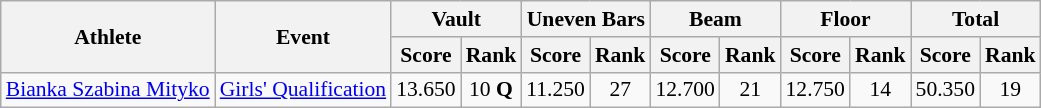<table class="wikitable" border="1" style="font-size:90%">
<tr>
<th rowspan=2>Athlete</th>
<th rowspan=2>Event</th>
<th colspan=2>Vault</th>
<th colspan=2>Uneven Bars</th>
<th colspan=2>Beam</th>
<th colspan=2>Floor</th>
<th colspan=2>Total</th>
</tr>
<tr>
<th>Score</th>
<th>Rank</th>
<th>Score</th>
<th>Rank</th>
<th>Score</th>
<th>Rank</th>
<th>Score</th>
<th>Rank</th>
<th>Score</th>
<th>Rank</th>
</tr>
<tr>
<td><a href='#'>Bianka Szabina Mityko</a></td>
<td><a href='#'>Girls' Qualification</a></td>
<td align=center>13.650</td>
<td align=center>10 <strong>Q</strong></td>
<td align=center>11.250</td>
<td align=center>27</td>
<td align=center>12.700</td>
<td align=center>21</td>
<td align=center>12.750</td>
<td align=center>14</td>
<td align=center>50.350</td>
<td align=center>19</td>
</tr>
</table>
